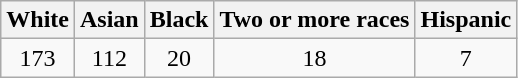<table class="wikitable" style=text-align:center>
<tr>
<th>White</th>
<th>Asian</th>
<th>Black</th>
<th>Two or more races</th>
<th>Hispanic</th>
</tr>
<tr>
<td>173</td>
<td>112</td>
<td>20</td>
<td>18</td>
<td>7</td>
</tr>
</table>
